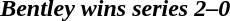<table class="noborder" style="text-align: center; border: none; width: 100%">
<tr>
<th width="97%"><em>Bentley wins series 2–0</em></th>
<th width="3%"></th>
</tr>
</table>
